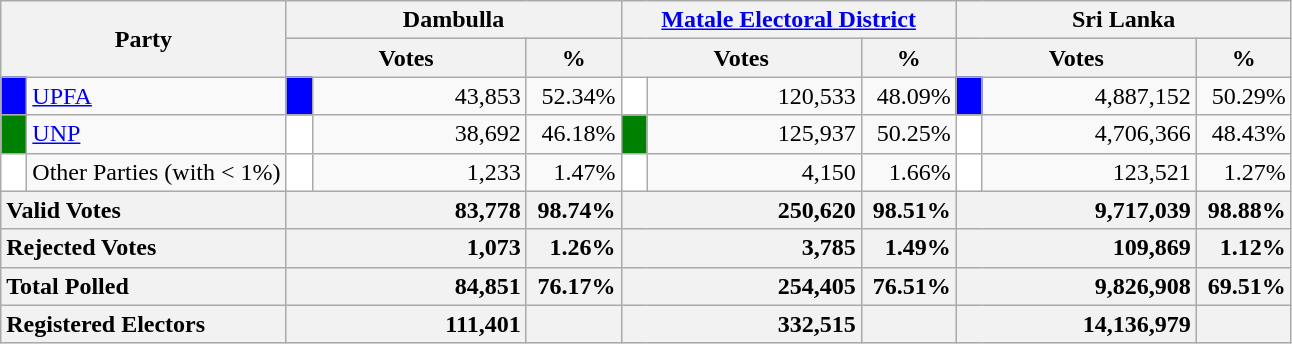<table class="wikitable">
<tr>
<th colspan="2" width="144px"rowspan="2">Party</th>
<th colspan="3" width="216px">Dambulla</th>
<th colspan="3" width="216px"><a href='#'>Matale Electoral District</a></th>
<th colspan="3" width="216px">Sri Lanka</th>
</tr>
<tr>
<th colspan="2" width="144px">Votes</th>
<th>%</th>
<th colspan="2" width="144px">Votes</th>
<th>%</th>
<th colspan="2" width="144px">Votes</th>
<th>%</th>
</tr>
<tr>
<td style="background-color:blue;" width="10px"></td>
<td style="text-align:left;"><a href='#'>UPFA</a></td>
<td style="background-color:blue;" width="10px"></td>
<td style="text-align:right;">43,853</td>
<td style="text-align:right;">52.34%</td>
<td style="background-color:white;" width="10px"></td>
<td style="text-align:right;">120,533</td>
<td style="text-align:right;">48.09%</td>
<td style="background-color:blue;" width="10px"></td>
<td style="text-align:right;">4,887,152</td>
<td style="text-align:right;">50.29%</td>
</tr>
<tr>
<td style="background-color:green;" width="10px"></td>
<td style="text-align:left;"><a href='#'>UNP</a></td>
<td style="background-color:white;" width="10px"></td>
<td style="text-align:right;">38,692</td>
<td style="text-align:right;">46.18%</td>
<td style="background-color:green;" width="10px"></td>
<td style="text-align:right;">125,937</td>
<td style="text-align:right;">50.25%</td>
<td style="background-color:white;" width="10px"></td>
<td style="text-align:right;">4,706,366</td>
<td style="text-align:right;">48.43%</td>
</tr>
<tr>
<td style="background-color:white;" width="10px"></td>
<td style="text-align:left;">Other Parties (with < 1%)</td>
<td style="background-color:white;" width="10px"></td>
<td style="text-align:right;">1,233</td>
<td style="text-align:right;">1.47%</td>
<td style="background-color:white;" width="10px"></td>
<td style="text-align:right;">4,150</td>
<td style="text-align:right;">1.66%</td>
<td style="background-color:white;" width="10px"></td>
<td style="text-align:right;">123,521</td>
<td style="text-align:right;">1.27%</td>
</tr>
<tr>
<th colspan="2" width="144px"style="text-align:left;">Valid Votes</th>
<th style="text-align:right;"colspan="2" width="144px">83,778</th>
<th style="text-align:right;">98.74%</th>
<th style="text-align:right;"colspan="2" width="144px">250,620</th>
<th style="text-align:right;">98.51%</th>
<th style="text-align:right;"colspan="2" width="144px">9,717,039</th>
<th style="text-align:right;">98.88%</th>
</tr>
<tr>
<th colspan="2" width="144px"style="text-align:left;">Rejected Votes</th>
<th style="text-align:right;"colspan="2" width="144px">1,073</th>
<th style="text-align:right;">1.26%</th>
<th style="text-align:right;"colspan="2" width="144px">3,785</th>
<th style="text-align:right;">1.49%</th>
<th style="text-align:right;"colspan="2" width="144px">109,869</th>
<th style="text-align:right;">1.12%</th>
</tr>
<tr>
<th colspan="2" width="144px"style="text-align:left;">Total Polled</th>
<th style="text-align:right;"colspan="2" width="144px">84,851</th>
<th style="text-align:right;">76.17%</th>
<th style="text-align:right;"colspan="2" width="144px">254,405</th>
<th style="text-align:right;">76.51%</th>
<th style="text-align:right;"colspan="2" width="144px">9,826,908</th>
<th style="text-align:right;">69.51%</th>
</tr>
<tr>
<th colspan="2" width="144px"style="text-align:left;">Registered Electors</th>
<th style="text-align:right;"colspan="2" width="144px">111,401</th>
<th></th>
<th style="text-align:right;"colspan="2" width="144px">332,515</th>
<th></th>
<th style="text-align:right;"colspan="2" width="144px">14,136,979</th>
<th></th>
</tr>
</table>
